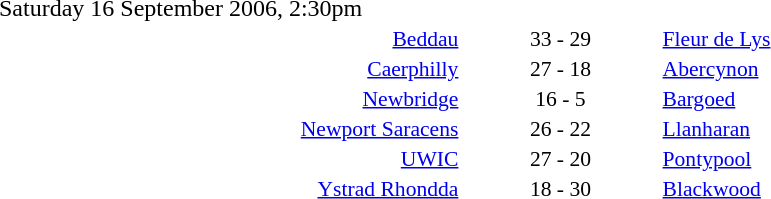<table style="width:70%;" cellspacing="1">
<tr>
<th width=35%></th>
<th width=15%></th>
<th></th>
</tr>
<tr>
<td>Saturday 16 September 2006, 2:30pm</td>
</tr>
<tr style=font-size:90%>
<td align=right><a href='#'>Beddau</a></td>
<td align=center>33 - 29</td>
<td><a href='#'>Fleur de Lys</a></td>
</tr>
<tr style=font-size:90%>
<td align=right><a href='#'>Caerphilly</a></td>
<td align=center>27 - 18</td>
<td><a href='#'>Abercynon</a></td>
</tr>
<tr style=font-size:90%>
<td align=right><a href='#'>Newbridge</a></td>
<td align=center>16 - 5</td>
<td><a href='#'>Bargoed</a></td>
</tr>
<tr style=font-size:90%>
<td align=right><a href='#'>Newport Saracens</a></td>
<td align=center>26 - 22</td>
<td><a href='#'>Llanharan</a></td>
</tr>
<tr style=font-size:90%>
<td align=right><a href='#'>UWIC</a></td>
<td align=center>27 - 20</td>
<td><a href='#'>Pontypool</a></td>
</tr>
<tr style=font-size:90%>
<td align=right><a href='#'>Ystrad Rhondda</a></td>
<td align=center>18 - 30</td>
<td><a href='#'>Blackwood</a></td>
</tr>
</table>
